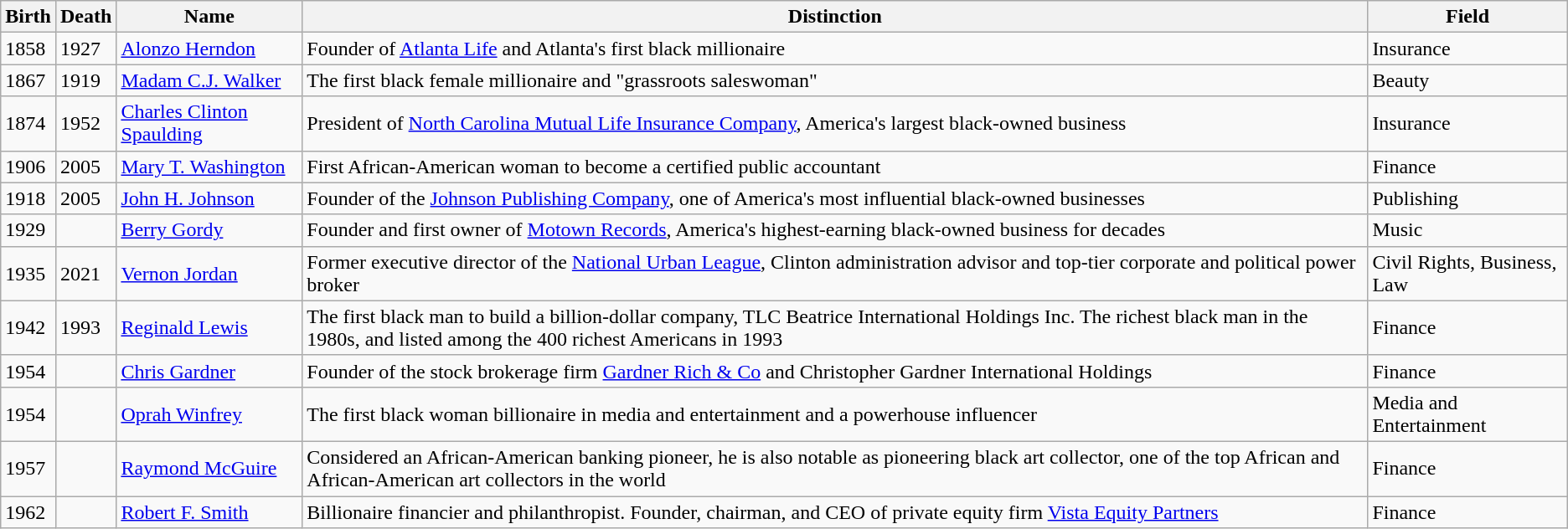<table class="wikitable sortable">
<tr>
<th>Birth</th>
<th>Death</th>
<th>Name</th>
<th>Distinction</th>
<th>Field</th>
</tr>
<tr>
<td>1858</td>
<td>1927</td>
<td><a href='#'>Alonzo Herndon</a></td>
<td>Founder of <a href='#'>Atlanta Life</a> and Atlanta's first black millionaire</td>
<td>Insurance</td>
</tr>
<tr>
<td>1867</td>
<td>1919</td>
<td><a href='#'>Madam C.J. Walker</a></td>
<td>The first black female millionaire and "grassroots saleswoman"</td>
<td>Beauty</td>
</tr>
<tr>
<td>1874</td>
<td>1952</td>
<td><a href='#'>Charles Clinton Spaulding</a></td>
<td>President of <a href='#'>North Carolina Mutual Life Insurance Company</a>, America's largest black-owned business</td>
<td>Insurance</td>
</tr>
<tr>
<td>1906</td>
<td>2005</td>
<td><a href='#'>Mary T. Washington</a></td>
<td>First African-American woman to become a certified public accountant</td>
<td>Finance</td>
</tr>
<tr>
<td>1918</td>
<td>2005</td>
<td><a href='#'>John H. Johnson</a></td>
<td>Founder of the <a href='#'>Johnson Publishing Company</a>, one of America's most influential black-owned businesses</td>
<td>Publishing</td>
</tr>
<tr>
<td>1929</td>
<td></td>
<td><a href='#'>Berry Gordy</a></td>
<td>Founder and first owner of <a href='#'>Motown Records</a>, America's highest-earning black-owned business for decades</td>
<td>Music</td>
</tr>
<tr>
<td>1935</td>
<td>2021</td>
<td><a href='#'>Vernon Jordan</a></td>
<td>Former executive director of the <a href='#'>National Urban League</a>, Clinton administration advisor and top-tier corporate and political power broker</td>
<td>Civil Rights, Business, Law</td>
</tr>
<tr>
<td>1942</td>
<td>1993</td>
<td><a href='#'>Reginald Lewis</a></td>
<td>The first black man to build a billion-dollar company, TLC Beatrice International Holdings Inc. The richest black man in the 1980s, and listed among the 400 richest Americans in 1993</td>
<td>Finance</td>
</tr>
<tr>
<td>1954</td>
<td></td>
<td><a href='#'>Chris Gardner</a></td>
<td>Founder of the stock brokerage firm <a href='#'>Gardner Rich & Co</a> and Christopher Gardner International Holdings</td>
<td>Finance</td>
</tr>
<tr>
<td>1954</td>
<td></td>
<td><a href='#'>Oprah Winfrey</a></td>
<td>The first black woman billionaire in media and entertainment and a powerhouse influencer</td>
<td>Media and Entertainment</td>
</tr>
<tr>
<td>1957</td>
<td></td>
<td><a href='#'>Raymond McGuire</a></td>
<td>Considered an African-American banking pioneer, he is also notable as pioneering black art collector, one of the top African and African-American art collectors in the world</td>
<td>Finance</td>
</tr>
<tr>
<td>1962</td>
<td></td>
<td><a href='#'>Robert F. Smith</a></td>
<td>Billionaire financier and philanthropist. Founder, chairman, and CEO of private equity firm <a href='#'>Vista Equity Partners</a></td>
<td>Finance</td>
</tr>
</table>
